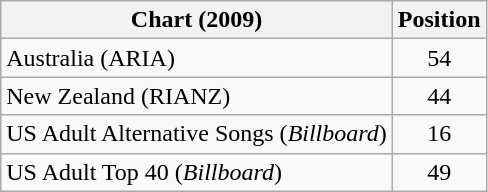<table class="wikitable sortable">
<tr>
<th>Chart (2009)</th>
<th>Position</th>
</tr>
<tr>
<td>Australia (ARIA)</td>
<td align="center">54</td>
</tr>
<tr>
<td>New Zealand (RIANZ)</td>
<td align="center">44</td>
</tr>
<tr>
<td>US Adult Alternative Songs (<em>Billboard</em>)</td>
<td align="center">16</td>
</tr>
<tr>
<td>US Adult Top 40 (<em>Billboard</em>)</td>
<td align="center">49</td>
</tr>
</table>
